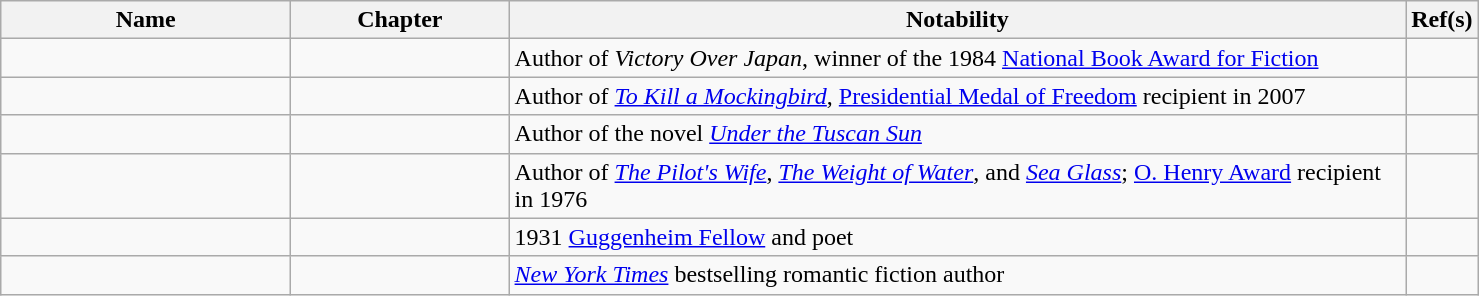<table class="wikitable sortable" style="width:78%;">
<tr valign="top">
<th style="width:20%;">Name</th>
<th style="width:15%;">Chapter</th>
<th style="width:62%;" class="unsortable">Notability</th>
<th style="width:3%;" class="unsortable">Ref(s)</th>
</tr>
<tr valign="top">
<td></td>
<td></td>
<td>Author of <em>Victory Over Japan</em>, winner of the 1984 <a href='#'>National Book Award for Fiction</a></td>
<td></td>
</tr>
<tr>
<td></td>
<td></td>
<td>Author of <em><a href='#'>To Kill a Mockingbird</a></em>, <a href='#'>Presidential Medal of Freedom</a> recipient in 2007</td>
<td></td>
</tr>
<tr>
<td></td>
<td></td>
<td>Author of the novel <em><a href='#'>Under the Tuscan Sun</a></em></td>
<td></td>
</tr>
<tr>
<td></td>
<td></td>
<td>Author of <em><a href='#'>The Pilot's Wife</a></em>, <em><a href='#'>The Weight of Water</a></em>, and <em><a href='#'>Sea Glass</a></em>; <a href='#'>O. Henry Award</a> recipient in 1976</td>
<td></td>
</tr>
<tr>
<td></td>
<td></td>
<td>1931 <a href='#'>Guggenheim Fellow</a> and poet</td>
<td></td>
</tr>
<tr>
<td></td>
<td></td>
<td><em><a href='#'>New York Times</a></em> bestselling romantic fiction author</td>
<td></td>
</tr>
</table>
